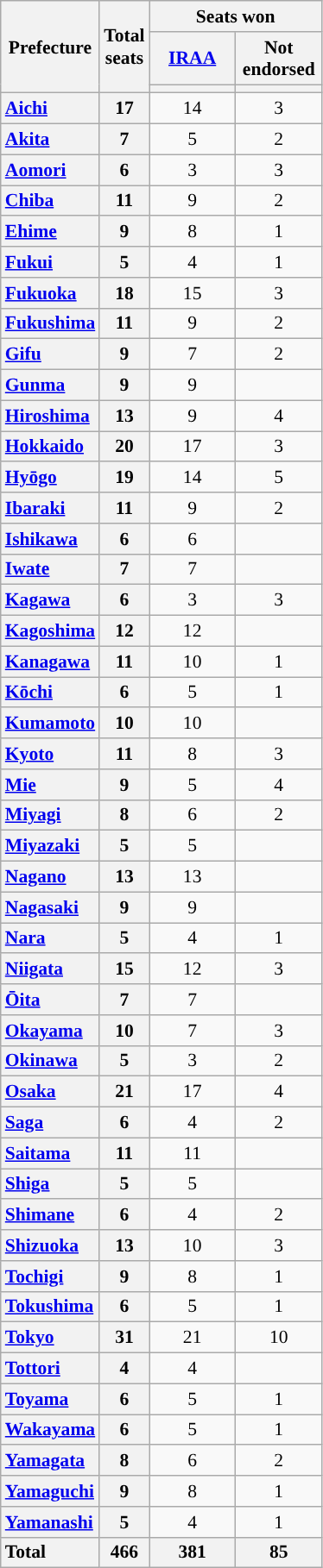<table class="wikitable" style="text-align:center; font-size: 0.9em;">
<tr>
<th rowspan="3">Prefecture</th>
<th rowspan="3">Total<br>seats</th>
<th colspan="2">Seats won</th>
</tr>
<tr>
<th class="unsortable" style="width:60px;"><a href='#'>IRAA</a></th>
<th class="unsortable" style="width:60px;">Not endorsed</th>
</tr>
<tr>
<th style="background:"></th>
<th style="background:"></th>
</tr>
<tr>
<th style="text-align: left;"><a href='#'>Aichi</a></th>
<th>17</th>
<td>14</td>
<td>3</td>
</tr>
<tr>
<th style="text-align: left;"><a href='#'>Akita</a></th>
<th>7</th>
<td>5</td>
<td>2</td>
</tr>
<tr>
<th style="text-align: left;"><a href='#'>Aomori</a></th>
<th>6</th>
<td>3</td>
<td>3</td>
</tr>
<tr>
<th style="text-align: left;"><a href='#'>Chiba</a></th>
<th>11</th>
<td>9</td>
<td>2</td>
</tr>
<tr>
<th style="text-align: left;"><a href='#'>Ehime</a></th>
<th>9</th>
<td>8</td>
<td>1</td>
</tr>
<tr>
<th style="text-align: left;"><a href='#'>Fukui</a></th>
<th>5</th>
<td>4</td>
<td>1</td>
</tr>
<tr>
<th style="text-align: left;"><a href='#'>Fukuoka</a></th>
<th>18</th>
<td>15</td>
<td>3</td>
</tr>
<tr>
<th style="text-align: left;"><a href='#'>Fukushima</a></th>
<th>11</th>
<td>9</td>
<td>2</td>
</tr>
<tr>
<th style="text-align: left;"><a href='#'>Gifu</a></th>
<th>9</th>
<td>7</td>
<td>2</td>
</tr>
<tr>
<th style="text-align: left;"><a href='#'>Gunma</a></th>
<th>9</th>
<td>9</td>
<td></td>
</tr>
<tr>
<th style="text-align: left;"><a href='#'>Hiroshima</a></th>
<th>13</th>
<td>9</td>
<td>4</td>
</tr>
<tr>
<th style="text-align: left;"><a href='#'>Hokkaido</a></th>
<th>20</th>
<td>17</td>
<td>3</td>
</tr>
<tr>
<th style="text-align: left;"><a href='#'>Hyōgo</a></th>
<th>19</th>
<td>14</td>
<td>5</td>
</tr>
<tr>
<th style="text-align: left;"><a href='#'>Ibaraki</a></th>
<th>11</th>
<td>9</td>
<td>2</td>
</tr>
<tr>
<th style="text-align: left;"><a href='#'>Ishikawa</a></th>
<th>6</th>
<td>6</td>
<td></td>
</tr>
<tr>
<th style="text-align: left;"><a href='#'>Iwate</a></th>
<th>7</th>
<td>7</td>
<td></td>
</tr>
<tr>
<th style="text-align: left;"><a href='#'>Kagawa</a></th>
<th>6</th>
<td>3</td>
<td>3</td>
</tr>
<tr>
<th style="text-align: left;"><a href='#'>Kagoshima</a></th>
<th>12</th>
<td>12</td>
<td></td>
</tr>
<tr>
<th style="text-align: left;"><a href='#'>Kanagawa</a></th>
<th>11</th>
<td>10</td>
<td>1</td>
</tr>
<tr>
<th style="text-align: left;"><a href='#'>Kōchi</a></th>
<th>6</th>
<td>5</td>
<td>1</td>
</tr>
<tr>
<th style="text-align: left;"><a href='#'>Kumamoto</a></th>
<th>10</th>
<td>10</td>
<td></td>
</tr>
<tr>
<th style="text-align: left;"><a href='#'>Kyoto</a></th>
<th>11</th>
<td>8</td>
<td>3</td>
</tr>
<tr>
<th style="text-align: left;"><a href='#'>Mie</a></th>
<th>9</th>
<td>5</td>
<td>4</td>
</tr>
<tr>
<th style="text-align: left;"><a href='#'>Miyagi</a></th>
<th>8</th>
<td>6</td>
<td>2</td>
</tr>
<tr>
<th style="text-align: left;"><a href='#'>Miyazaki</a></th>
<th>5</th>
<td>5</td>
<td></td>
</tr>
<tr>
<th style="text-align: left;"><a href='#'>Nagano</a></th>
<th>13</th>
<td>13</td>
<td></td>
</tr>
<tr>
<th style="text-align: left;"><a href='#'>Nagasaki</a></th>
<th>9</th>
<td>9</td>
<td></td>
</tr>
<tr>
<th style="text-align: left;"><a href='#'>Nara</a></th>
<th>5</th>
<td>4</td>
<td>1</td>
</tr>
<tr>
<th style="text-align: left;"><a href='#'>Niigata</a></th>
<th>15</th>
<td>12</td>
<td>3</td>
</tr>
<tr>
<th style="text-align: left;"><a href='#'>Ōita</a></th>
<th>7</th>
<td>7</td>
<td></td>
</tr>
<tr>
<th style="text-align: left;"><a href='#'>Okayama</a></th>
<th>10</th>
<td>7</td>
<td>3</td>
</tr>
<tr>
<th style="text-align: left;"><a href='#'>Okinawa</a></th>
<th>5</th>
<td>3</td>
<td>2</td>
</tr>
<tr>
<th style="text-align: left;"><a href='#'>Osaka</a></th>
<th>21</th>
<td>17</td>
<td>4</td>
</tr>
<tr>
<th style="text-align: left;"><a href='#'>Saga</a></th>
<th>6</th>
<td>4</td>
<td>2</td>
</tr>
<tr>
<th style="text-align: left;"><a href='#'>Saitama</a></th>
<th>11</th>
<td>11</td>
<td></td>
</tr>
<tr>
<th style="text-align: left;"><a href='#'>Shiga</a></th>
<th>5</th>
<td>5</td>
<td></td>
</tr>
<tr>
<th style="text-align: left;"><a href='#'>Shimane</a></th>
<th>6</th>
<td>4</td>
<td>2</td>
</tr>
<tr>
<th style="text-align: left;"><a href='#'>Shizuoka</a></th>
<th>13</th>
<td>10</td>
<td>3</td>
</tr>
<tr>
<th style="text-align: left;"><a href='#'>Tochigi</a></th>
<th>9</th>
<td>8</td>
<td>1</td>
</tr>
<tr>
<th style="text-align: left;"><a href='#'>Tokushima</a></th>
<th>6</th>
<td>5</td>
<td>1</td>
</tr>
<tr>
<th style="text-align: left;"><a href='#'>Tokyo</a></th>
<th>31</th>
<td>21</td>
<td>10</td>
</tr>
<tr>
<th style="text-align: left;"><a href='#'>Tottori</a></th>
<th>4</th>
<td>4</td>
<td></td>
</tr>
<tr>
<th style="text-align: left;"><a href='#'>Toyama</a></th>
<th>6</th>
<td>5</td>
<td>1</td>
</tr>
<tr>
<th style="text-align: left;"><a href='#'>Wakayama</a></th>
<th>6</th>
<td>5</td>
<td>1</td>
</tr>
<tr>
<th style="text-align: left;"><a href='#'>Yamagata</a></th>
<th>8</th>
<td>6</td>
<td>2</td>
</tr>
<tr>
<th style="text-align: left;"><a href='#'>Yamaguchi</a></th>
<th>9</th>
<td>8</td>
<td>1</td>
</tr>
<tr>
<th style="text-align: left;"><a href='#'>Yamanashi</a></th>
<th>5</th>
<td>4</td>
<td>1</td>
</tr>
<tr class="sortbottom">
<th style="text-align: left;">Total</th>
<th>466</th>
<th>381</th>
<th>85</th>
</tr>
</table>
